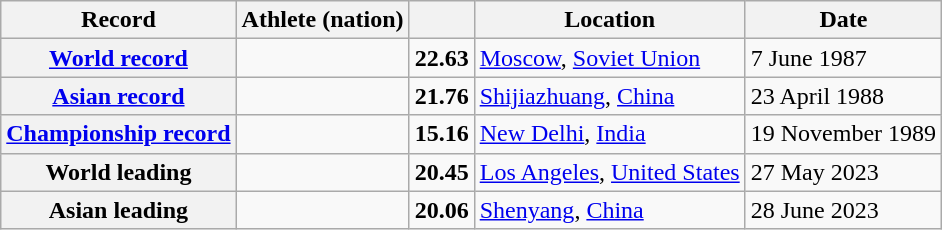<table class="wikitable">
<tr>
<th scope="col">Record</th>
<th scope="col">Athlete (nation)</th>
<th scope="col"></th>
<th scope="col">Location</th>
<th scope="col">Date</th>
</tr>
<tr>
<th scope="row"><a href='#'>World record</a></th>
<td></td>
<td align="center"><strong>22.63</strong></td>
<td><a href='#'>Moscow</a>, <a href='#'>Soviet Union</a></td>
<td>7 June 1987</td>
</tr>
<tr>
<th scope="row"><a href='#'>Asian record</a></th>
<td></td>
<td align="center"><strong>21.76</strong></td>
<td><a href='#'>Shijiazhuang</a>, <a href='#'>China</a></td>
<td>23 April 1988</td>
</tr>
<tr>
<th scope="row"><a href='#'>Championship record</a></th>
<td></td>
<td align="center"><strong>15.16</strong></td>
<td><a href='#'>New Delhi</a>, <a href='#'>India</a></td>
<td>19 November 1989</td>
</tr>
<tr>
<th scope="row">World leading</th>
<td></td>
<td align="center"><strong>20.45</strong></td>
<td><a href='#'>Los Angeles</a>, <a href='#'>United States</a></td>
<td>27 May 2023</td>
</tr>
<tr>
<th scope="row">Asian leading</th>
<td></td>
<td align="center"><strong>20.06</strong></td>
<td><a href='#'>Shenyang</a>, <a href='#'>China</a></td>
<td>28 June 2023</td>
</tr>
</table>
